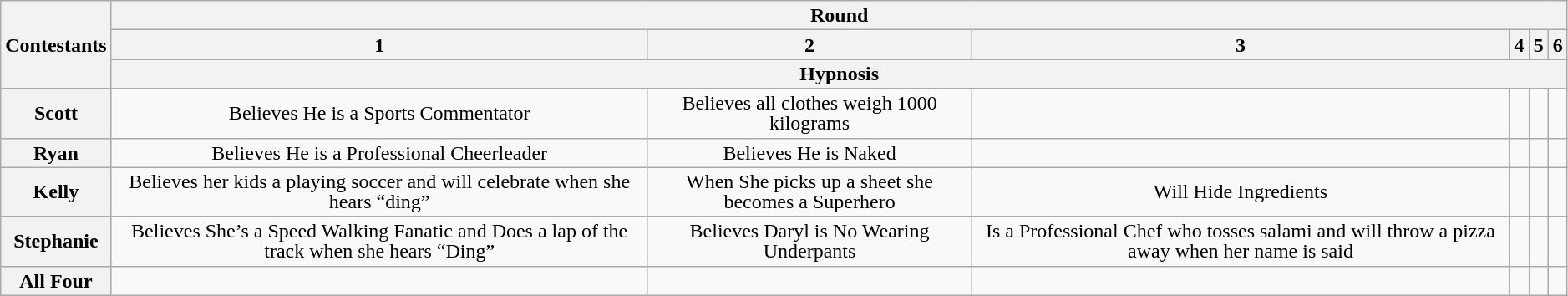<table class="wikitable plainrowheaders" style="text-align:center; line-height:16px; width:99%;">
<tr>
<th rowspan="3">Contestants</th>
<th colspan="6">Round</th>
</tr>
<tr>
<th>1</th>
<th>2</th>
<th>3</th>
<th>4</th>
<th>5</th>
<th>6</th>
</tr>
<tr>
<th colspan="6">Hypnosis</th>
</tr>
<tr>
<th>Scott</th>
<td>Believes He is a Sports Commentator</td>
<td>Believes all clothes weigh 1000 kilograms</td>
<td></td>
<td></td>
<td></td>
<td></td>
</tr>
<tr>
<th>Ryan</th>
<td>Believes He is a Professional Cheerleader</td>
<td>Believes He is Naked</td>
<td></td>
<td></td>
<td></td>
<td></td>
</tr>
<tr>
<th>Kelly</th>
<td>Believes her kids a playing soccer and will celebrate when she hears “ding”</td>
<td>When She picks up a sheet she becomes a Superhero</td>
<td>Will Hide Ingredients</td>
<td></td>
<td></td>
<td></td>
</tr>
<tr>
<th>Stephanie</th>
<td>Believes She’s a Speed Walking Fanatic and Does a lap of the track when she hears “Ding”</td>
<td>Believes Daryl is No Wearing Underpants</td>
<td>Is a Professional Chef who tosses salami and will throw a pizza away when her name is said</td>
<td></td>
<td></td>
<td></td>
</tr>
<tr>
<th>All Four</th>
<td></td>
<td></td>
<td></td>
<td></td>
<td></td>
<td></td>
</tr>
</table>
